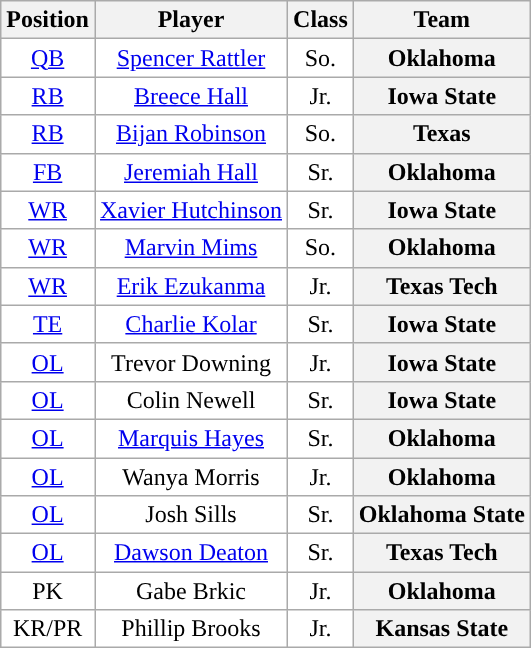<table class="wikitable sortable" border="1">
<tr>
<th>Position</th>
<th>Player</th>
<th>Class</th>
<th>Team</th>
</tr>
<tr>
<td style="text-align:center; background:white"><a href='#'>QB</a></td>
<td style="text-align:center; background:white"><a href='#'>Spencer Rattler</a></td>
<td style="text-align:center; background:white">So.</td>
<th>Oklahoma</th>
</tr>
<tr>
<td style="text-align:center; background:white"><a href='#'>RB</a></td>
<td style="text-align:center; background:white"><a href='#'>Breece Hall</a></td>
<td style="text-align:center; background:white">Jr.</td>
<th>Iowa State</th>
</tr>
<tr>
<td style="text-align:center; background:white"><a href='#'>RB</a></td>
<td style="text-align:center; background:white"><a href='#'>Bijan Robinson</a></td>
<td style="text-align:center; background:white">So.</td>
<th>Texas</th>
</tr>
<tr>
<td style="text-align:center; background:white"><a href='#'>FB</a></td>
<td style="text-align:center; background:white"><a href='#'>Jeremiah Hall</a></td>
<td style="text-align:center; background:white">Sr.</td>
<th>Oklahoma</th>
</tr>
<tr>
<td style="text-align:center; background:white"><a href='#'>WR</a></td>
<td style="text-align:center; background:white"><a href='#'>Xavier Hutchinson</a></td>
<td style="text-align:center; background:white">Sr.</td>
<th>Iowa State</th>
</tr>
<tr>
<td style="text-align:center; background:white"><a href='#'>WR</a></td>
<td style="text-align:center; background:white"><a href='#'>Marvin Mims</a></td>
<td style="text-align:center; background:white">So.</td>
<th>Oklahoma</th>
</tr>
<tr>
<td style="text-align:center; background:white"><a href='#'>WR</a></td>
<td style="text-align:center; background:white"><a href='#'>Erik Ezukanma</a></td>
<td style="text-align:center; background:white">Jr.</td>
<th>Texas Tech</th>
</tr>
<tr>
<td style="text-align:center; background:white"><a href='#'>TE</a></td>
<td style="text-align:center; background:white"><a href='#'>Charlie Kolar</a></td>
<td style="text-align:center; background:white">Sr.</td>
<th>Iowa State</th>
</tr>
<tr>
<td style="text-align:center; background:white"><a href='#'>OL</a></td>
<td style="text-align:center; background:white">Trevor Downing</td>
<td style="text-align:center; background:white">Jr.</td>
<th>Iowa State</th>
</tr>
<tr>
<td style="text-align:center; background:white"><a href='#'>OL</a></td>
<td style="text-align:center; background:white">Colin Newell</td>
<td style="text-align:center; background:white">Sr.</td>
<th>Iowa State</th>
</tr>
<tr>
<td style="text-align:center; background:white"><a href='#'>OL</a></td>
<td style="text-align:center; background:white"><a href='#'>Marquis Hayes</a></td>
<td style="text-align:center; background:white">Sr.</td>
<th>Oklahoma</th>
</tr>
<tr>
<td style="text-align:center; background:white"><a href='#'>OL</a></td>
<td style="text-align:center; background:white">Wanya Morris</td>
<td style="text-align:center; background:white">Jr.</td>
<th>Oklahoma</th>
</tr>
<tr>
<td style="text-align:center; background:white"><a href='#'>OL</a></td>
<td style="text-align:center; background:white">Josh Sills</td>
<td style="text-align:center; background:white">Sr.</td>
<th>Oklahoma State</th>
</tr>
<tr>
<td style="text-align:center; background:white"><a href='#'>OL</a></td>
<td style="text-align:center; background:white"><a href='#'>Dawson Deaton</a></td>
<td style="text-align:center; background:white">Sr.</td>
<th>Texas Tech</th>
</tr>
<tr>
<td style="text-align:center; background:white">PK</td>
<td style="text-align:center; background:white">Gabe Brkic</td>
<td style="text-align:center; background:white">Jr.</td>
<th>Oklahoma</th>
</tr>
<tr>
<td style="text-align:center; background:white">KR/PR</td>
<td style="text-align:center; background:white">Phillip Brooks</td>
<td style="text-align:center; background:white">Jr.</td>
<th>Kansas State</th>
</tr>
</table>
